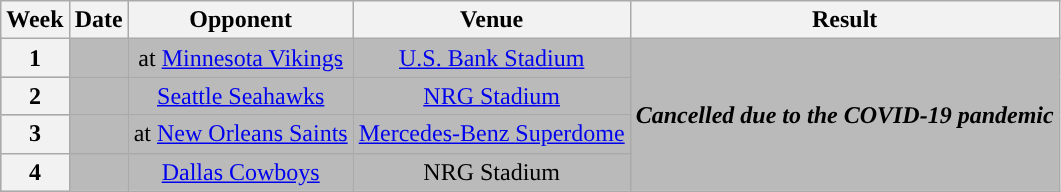<table class="wikitable" style="text-align:center">
<tr>
<th>Week</th>
<th>Date</th>
<th>Opponent</th>
<th>Venue</th>
<th>Result</th>
</tr>
<tr style="background:#bababa">
<th>1</th>
<td></td>
<td>at <a href='#'>Minnesota Vikings</a></td>
<td><a href='#'>U.S. Bank Stadium</a></td>
<td rowspan=4><strong><em>Cancelled due to the COVID-19 pandemic</em></strong></td>
</tr>
<tr style="background:#bababa">
<th>2</th>
<td></td>
<td><a href='#'>Seattle Seahawks</a></td>
<td><a href='#'>NRG Stadium</a></td>
</tr>
<tr style="background:#bababa">
<th>3</th>
<td></td>
<td>at <a href='#'>New Orleans Saints</a></td>
<td><a href='#'>Mercedes-Benz Superdome</a></td>
</tr>
<tr style="background:#bababa">
<th>4</th>
<td></td>
<td><a href='#'>Dallas Cowboys</a></td>
<td>NRG Stadium</td>
</tr>
</table>
